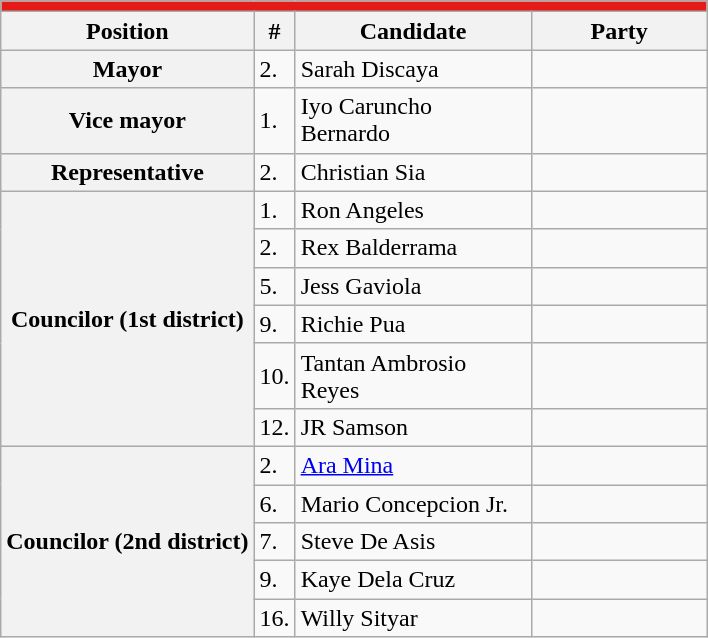<table class="wikitable plainrowheaders" style=font-size:90%">
<tr>
<td colspan="5" bgcolor="#E41B17"></td>
</tr>
<tr>
<th>Position</th>
<th>#</th>
<th width=150px>Candidate</th>
<th colspan="2" width="110px">Party</th>
</tr>
<tr>
<th scope="row">Mayor</th>
<td>2.</td>
<td>Sarah Discaya</td>
<td></td>
</tr>
<tr>
<th scope="row">Vice mayor</th>
<td>1.</td>
<td>Iyo Caruncho Bernardo</td>
<td></td>
</tr>
<tr>
<th scope="row">Representative</th>
<td>2.</td>
<td>Christian Sia</td>
<td></td>
</tr>
<tr>
<th scope="row" rowspan="6">Councilor (1st district)</th>
<td>1.</td>
<td>Ron Angeles</td>
<td></td>
</tr>
<tr>
<td>2.</td>
<td>Rex Balderrama</td>
<td></td>
</tr>
<tr>
<td>5.</td>
<td>Jess Gaviola</td>
<td></td>
</tr>
<tr>
<td>9.</td>
<td>Richie Pua</td>
<td></td>
</tr>
<tr>
<td>10.</td>
<td>Tantan Ambrosio Reyes</td>
<td></td>
</tr>
<tr>
<td>12.</td>
<td>JR Samson</td>
<td></td>
</tr>
<tr>
<th scope="row" rowspan="5">Councilor (2nd district)</th>
<td>2.</td>
<td><a href='#'>Ara Mina</a></td>
<td></td>
</tr>
<tr>
<td>6.</td>
<td>Mario Concepcion Jr.</td>
<td></td>
</tr>
<tr>
<td>7.</td>
<td>Steve De Asis</td>
<td></td>
</tr>
<tr>
<td>9.</td>
<td>Kaye Dela Cruz</td>
<td></td>
</tr>
<tr>
<td>16.</td>
<td>Willy Sityar</td>
<td></td>
</tr>
</table>
